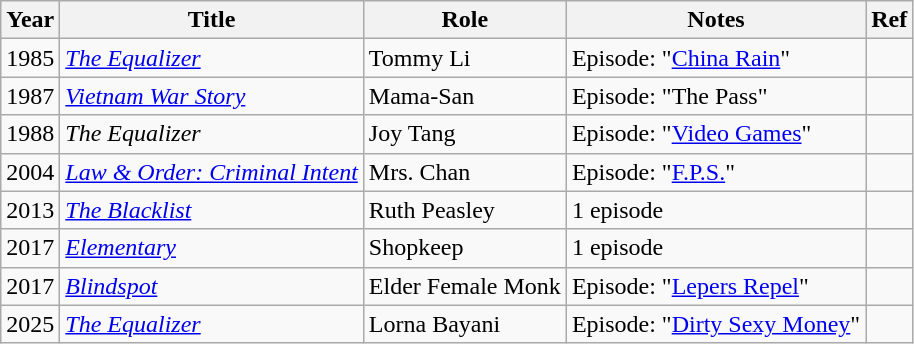<table class="wikitable sortable">
<tr>
<th>Year</th>
<th>Title</th>
<th>Role</th>
<th>Notes</th>
<th>Ref</th>
</tr>
<tr>
<td>1985</td>
<td><em><a href='#'>The Equalizer</a></em></td>
<td>Tommy Li</td>
<td>Episode: "<a href='#'>China Rain</a>" </td>
<td></td>
</tr>
<tr>
<td>1987</td>
<td><em><a href='#'>Vietnam War Story</a></em></td>
<td>Mama-San</td>
<td>Episode: "The Pass" </td>
<td></td>
</tr>
<tr>
<td>1988</td>
<td><em>The Equalizer</em></td>
<td>Joy Tang</td>
<td>Episode: "<a href='#'>Video Games</a>" </td>
<td></td>
</tr>
<tr>
<td>2004</td>
<td><em><a href='#'>Law & Order: Criminal Intent</a></em></td>
<td>Mrs. Chan</td>
<td>Episode: "<a href='#'>F.P.S.</a>"</td>
<td></td>
</tr>
<tr>
<td>2013</td>
<td><em><a href='#'>The Blacklist</a></em></td>
<td>Ruth Peasley</td>
<td>1 episode</td>
<td></td>
</tr>
<tr>
<td>2017</td>
<td><em><a href='#'>Elementary</a></em></td>
<td>Shopkeep</td>
<td>1 episode</td>
<td></td>
</tr>
<tr>
<td>2017</td>
<td><em><a href='#'>Blindspot</a></em></td>
<td>Elder Female Monk</td>
<td>Episode: "<a href='#'>Lepers Repel</a>" </td>
<td></td>
</tr>
<tr>
<td>2025</td>
<td><em><a href='#'>The Equalizer</a></em></td>
<td>Lorna Bayani</td>
<td>Episode: "<a href='#'>Dirty Sexy Money</a>" </td>
<td></td>
</tr>
</table>
